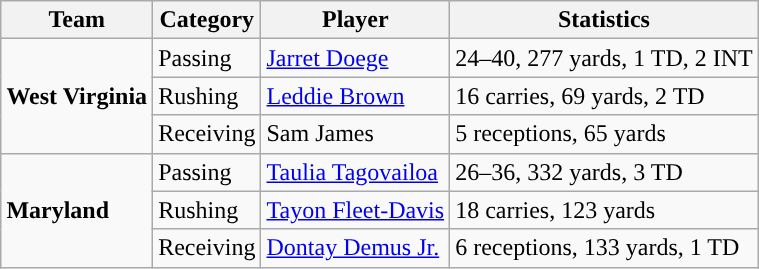<table class="wikitable" style="float: right;">
<tr>
<th>Team</th>
<th>Category</th>
<th>Player</th>
<th>Statistics</th>
</tr>
<tr>
<td rowspan=3><strong>West Virginia</strong></td>
<td>Passing</td>
<td><a href='#'>Jarret Doege</a></td>
<td>24–40, 277 yards, 1 TD, 2 INT</td>
</tr>
<tr>
<td>Rushing</td>
<td><a href='#'>Leddie Brown</a></td>
<td>16 carries, 69 yards, 2 TD</td>
</tr>
<tr>
<td>Receiving</td>
<td>Sam James</td>
<td>5 receptions, 65 yards</td>
</tr>
<tr>
<td rowspan=3><strong>Maryland</strong></td>
<td>Passing</td>
<td><a href='#'>Taulia Tagovailoa</a></td>
<td>26–36, 332 yards, 3 TD</td>
</tr>
<tr>
<td>Rushing</td>
<td><a href='#'>Tayon Fleet-Davis</a></td>
<td>18 carries, 123 yards</td>
</tr>
<tr>
<td>Receiving</td>
<td><a href='#'>Dontay Demus Jr.</a></td>
<td>6 receptions, 133 yards, 1 TD</td>
</tr>
</table>
